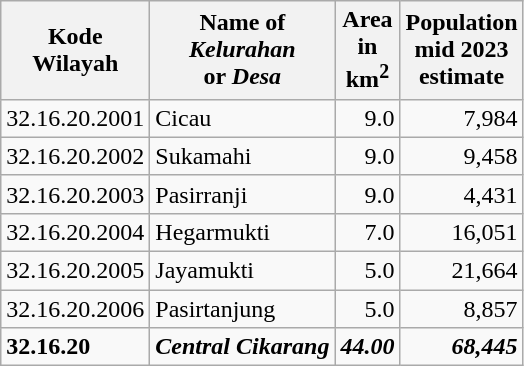<table class="wikitable">
<tr>
<th>Kode <br>Wilayah</th>
<th>Name of <br> <em>Kelurahan</em><br> or <em>Desa</em></th>
<th>Area <br>in <br>km<sup>2</sup></th>
<th>Population<br>mid 2023<br>estimate</th>
</tr>
<tr>
<td>32.16.20.2001</td>
<td>Cicau</td>
<td align="right">9.0</td>
<td align="right">7,984</td>
</tr>
<tr>
<td>32.16.20.2002</td>
<td>Sukamahi</td>
<td align="right">9.0</td>
<td align="right">9,458</td>
</tr>
<tr>
<td>32.16.20.2003</td>
<td>Pasirranji</td>
<td align="right">9.0</td>
<td align="right">4,431</td>
</tr>
<tr>
<td>32.16.20.2004</td>
<td>Hegarmukti</td>
<td align="right">7.0</td>
<td align="right">16,051</td>
</tr>
<tr>
<td>32.16.20.2005</td>
<td>Jayamukti</td>
<td align="right">5.0</td>
<td align="right">21,664</td>
</tr>
<tr>
<td>32.16.20.2006</td>
<td>Pasirtanjung</td>
<td align="right">5.0</td>
<td align="right">8,857</td>
</tr>
<tr>
<td><strong>32.16.20</strong></td>
<td><strong><em>Central Cikarang</em></strong> </td>
<td align="right"><strong><em>44.00</em></strong></td>
<td align="right"><strong><em>68,445</em></strong></td>
</tr>
</table>
